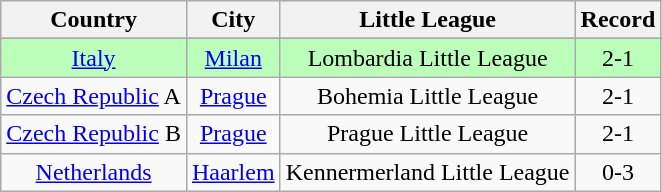<table class="wikitable">
<tr>
<th>Country</th>
<th>City</th>
<th>Little League</th>
<th>Record</th>
</tr>
<tr>
</tr>
<tr bgcolor=#bbffbb>
<td align=center> <a href='#'>Italy</a></td>
<td align=center><a href='#'>Milan</a></td>
<td align=center>Lombardia Little League</td>
<td align=center>2-1</td>
</tr>
<tr>
<td align=center> <a href='#'>Czech Republic</a> A</td>
<td align=center><a href='#'>Prague</a></td>
<td align=center>Bohemia Little League</td>
<td align=center>2-1</td>
</tr>
<tr>
<td align=center> <a href='#'>Czech Republic</a> B</td>
<td align=center><a href='#'>Prague</a></td>
<td align=center>Prague Little League</td>
<td align=center>2-1</td>
</tr>
<tr>
<td align=center> <a href='#'>Netherlands</a></td>
<td align=center><a href='#'>Haarlem</a></td>
<td align=center>Kennermerland Little League</td>
<td align=center>0-3</td>
</tr>
</table>
